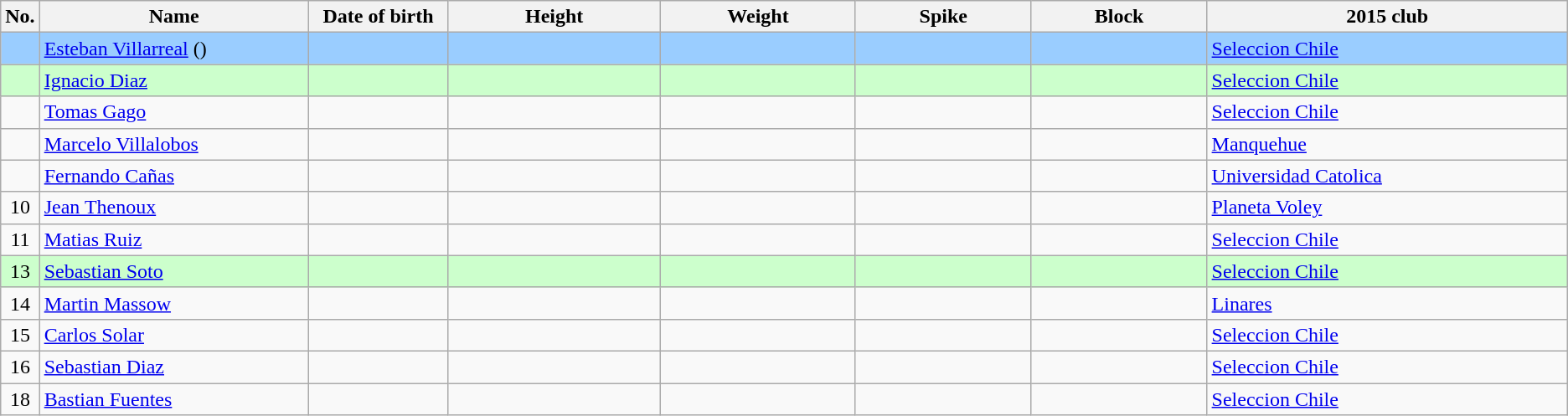<table class="wikitable sortable" style="text-align:center;">
<tr>
<th>No.</th>
<th style="width:14em">Name</th>
<th style="width:7em">Date of birth</th>
<th style="width:11em">Height</th>
<th style="width:10em">Weight</th>
<th style="width:9em">Spike</th>
<th style="width:9em">Block</th>
<th style="width:19em">2015 club</th>
</tr>
<tr bgcolor=#9acdff>
<td></td>
<td align=left><a href='#'>Esteban Villarreal</a> ()</td>
<td align=right></td>
<td></td>
<td></td>
<td></td>
<td></td>
<td align=left> <a href='#'>Seleccion Chile</a></td>
</tr>
<tr bgcolor=#ccffcc>
<td></td>
<td align=left><a href='#'>Ignacio Diaz</a></td>
<td align=right></td>
<td></td>
<td></td>
<td></td>
<td></td>
<td align=left> <a href='#'>Seleccion Chile</a></td>
</tr>
<tr>
<td></td>
<td align=left><a href='#'>Tomas Gago</a></td>
<td align=right></td>
<td></td>
<td></td>
<td></td>
<td></td>
<td align=left> <a href='#'>Seleccion Chile</a></td>
</tr>
<tr>
<td></td>
<td align=left><a href='#'>Marcelo Villalobos</a></td>
<td align=right></td>
<td></td>
<td></td>
<td></td>
<td></td>
<td align=left> <a href='#'>Manquehue</a></td>
</tr>
<tr>
<td></td>
<td align=left><a href='#'>Fernando Cañas</a></td>
<td align=right></td>
<td></td>
<td></td>
<td></td>
<td></td>
<td align=left> <a href='#'>Universidad Catolica</a></td>
</tr>
<tr>
<td>10</td>
<td align=left><a href='#'>Jean Thenoux</a></td>
<td align=right></td>
<td></td>
<td></td>
<td></td>
<td></td>
<td align=left> <a href='#'>Planeta Voley</a></td>
</tr>
<tr>
<td>11</td>
<td align=left><a href='#'>Matias Ruiz</a></td>
<td align=right></td>
<td></td>
<td></td>
<td></td>
<td></td>
<td align=left> <a href='#'>Seleccion Chile</a></td>
</tr>
<tr bgcolor=#ccffcc>
<td>13</td>
<td align=left><a href='#'>Sebastian Soto</a></td>
<td align=right></td>
<td></td>
<td></td>
<td></td>
<td></td>
<td align=left> <a href='#'>Seleccion Chile</a></td>
</tr>
<tr>
<td>14</td>
<td align=left><a href='#'>Martin Massow</a></td>
<td align=right></td>
<td></td>
<td></td>
<td></td>
<td></td>
<td align=left> <a href='#'>Linares</a></td>
</tr>
<tr>
<td>15</td>
<td align=left><a href='#'>Carlos Solar</a></td>
<td align=right></td>
<td></td>
<td></td>
<td></td>
<td></td>
<td align=left> <a href='#'>Seleccion Chile</a></td>
</tr>
<tr>
<td>16</td>
<td align=left><a href='#'>Sebastian Diaz</a></td>
<td align=right></td>
<td></td>
<td></td>
<td></td>
<td></td>
<td align=left> <a href='#'>Seleccion Chile</a></td>
</tr>
<tr>
<td>18</td>
<td align=left><a href='#'>Bastian Fuentes</a></td>
<td align=right></td>
<td></td>
<td></td>
<td></td>
<td></td>
<td align=left> <a href='#'>Seleccion Chile</a></td>
</tr>
</table>
